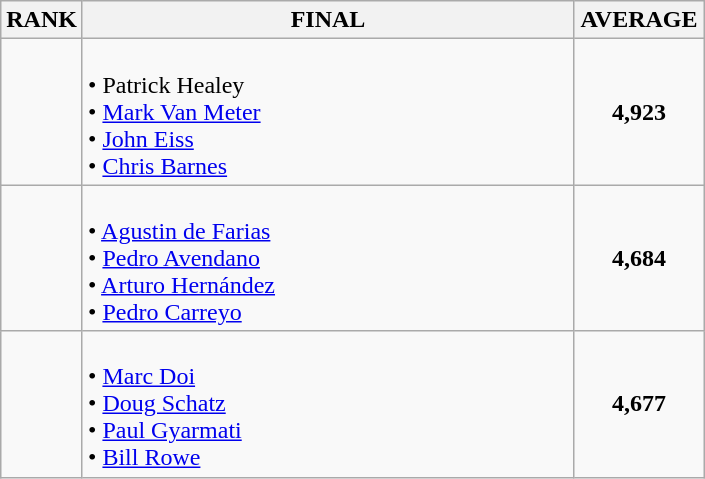<table class="wikitable">
<tr>
<th>RANK</th>
<th style="width: 20em">FINAL</th>
<th style="width: 5em">AVERAGE</th>
</tr>
<tr>
<td align="center"></td>
<td><strong></strong><br>• Patrick Healey<br>• <a href='#'>Mark Van Meter</a><br>• <a href='#'>John Eiss</a><br>• <a href='#'>Chris Barnes</a></td>
<td align="center"><strong>4,923</strong></td>
</tr>
<tr>
<td align="center"></td>
<td><strong></strong><br>• <a href='#'>Agustin de Farias</a><br>• <a href='#'>Pedro Avendano</a><br>• <a href='#'>Arturo Hernández</a><br>• <a href='#'>Pedro Carreyo</a></td>
<td align="center"><strong>4,684</strong></td>
</tr>
<tr>
<td align="center"></td>
<td><strong></strong><br>• <a href='#'>Marc Doi</a><br>• <a href='#'>Doug Schatz</a><br>• <a href='#'>Paul Gyarmati</a><br>• <a href='#'>Bill Rowe</a></td>
<td align="center"><strong>4,677</strong></td>
</tr>
</table>
